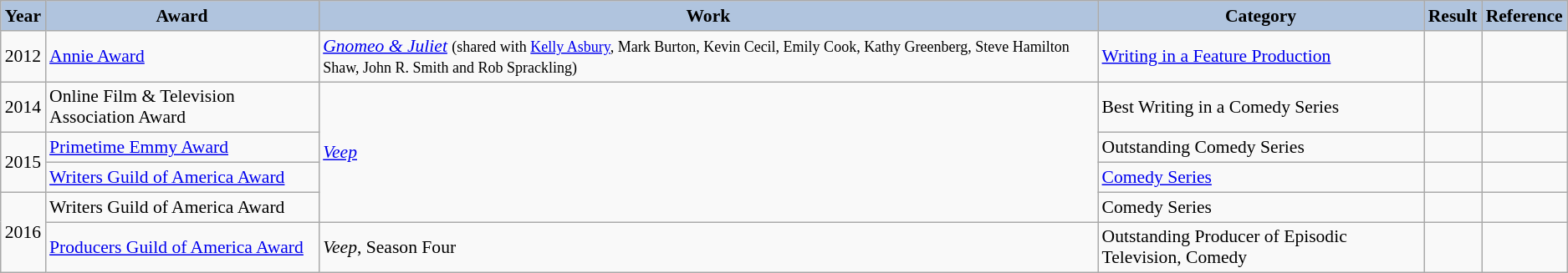<table class="wikitable" style="font-size:90%">
<tr style="text-align:center;">
<th style="background:#B0C4DE;">Year</th>
<th style="background:#B0C4DE;">Award</th>
<th style="background:#B0C4DE;">Work</th>
<th style="background:#B0C4DE;">Category</th>
<th style="background:#B0C4DE;">Result</th>
<th style="background:#B0C4DE;">Reference</th>
</tr>
<tr>
<td>2012</td>
<td><a href='#'>Annie Award</a></td>
<td><em><a href='#'>Gnomeo & Juliet</a></em> <small>(shared with <a href='#'>Kelly Asbury</a>, Mark Burton, Kevin Cecil, Emily Cook, Kathy Greenberg, Steve Hamilton Shaw, John R. Smith and Rob Sprackling)</small></td>
<td><a href='#'>Writing in a Feature Production</a></td>
<td></td>
<td></td>
</tr>
<tr>
<td>2014</td>
<td>Online Film & Television Association Award</td>
<td rowspan="4"><em><a href='#'>Veep</a></em></td>
<td>Best Writing in a Comedy Series</td>
<td></td>
<td></td>
</tr>
<tr>
<td rowspan="2">2015</td>
<td><a href='#'>Primetime Emmy Award</a></td>
<td>Outstanding Comedy Series</td>
<td></td>
<td></td>
</tr>
<tr>
<td><a href='#'>Writers Guild of America Award</a></td>
<td><a href='#'>Comedy Series</a></td>
<td></td>
<td></td>
</tr>
<tr>
<td rowspan="2">2016</td>
<td>Writers Guild of America Award</td>
<td>Comedy Series</td>
<td></td>
<td></td>
</tr>
<tr>
<td><a href='#'>Producers Guild of America Award</a></td>
<td><em>Veep</em>, Season Four</td>
<td>Outstanding Producer of Episodic Television, Comedy</td>
<td></td>
<td></td>
</tr>
</table>
